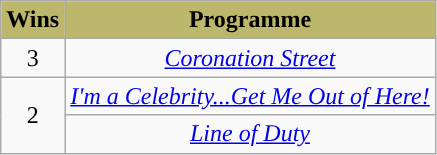<table class="wikitable" style="text-align:center;">
<tr>
<th style="background:#BDB76B;">Wins</th>
<th style="background:#BDB76B;">Programme</th>
</tr>
<tr>
<td>3</td>
<td><em><a href='#'>Coronation Street</a></em></td>
</tr>
<tr>
<td rowspan="2">2</td>
<td><em><a href='#'>I'm a Celebrity...Get Me Out of Here!</a></em></td>
</tr>
<tr>
<td><em><a href='#'>Line of Duty</a></em></td>
</tr>
</table>
